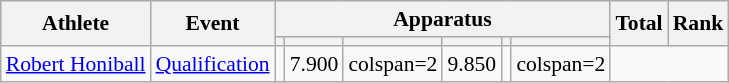<table class="wikitable" style="font-size:90%">
<tr>
<th rowspan=2>Athlete</th>
<th rowspan=2>Event</th>
<th colspan=6>Apparatus</th>
<th rowspan=2>Total</th>
<th rowspan=2>Rank</th>
</tr>
<tr style="font-size:95%">
<th></th>
<th></th>
<th></th>
<th></th>
<th></th>
<th></th>
</tr>
<tr align=center>
<td align=left><a href='#'>Robert Honiball</a></td>
<td align=left><a href='#'>Qualification</a></td>
<td></td>
<td>7.900</td>
<td>colspan=2 </td>
<td>9.850</td>
<td></td>
<td>colspan=2 </td>
</tr>
</table>
